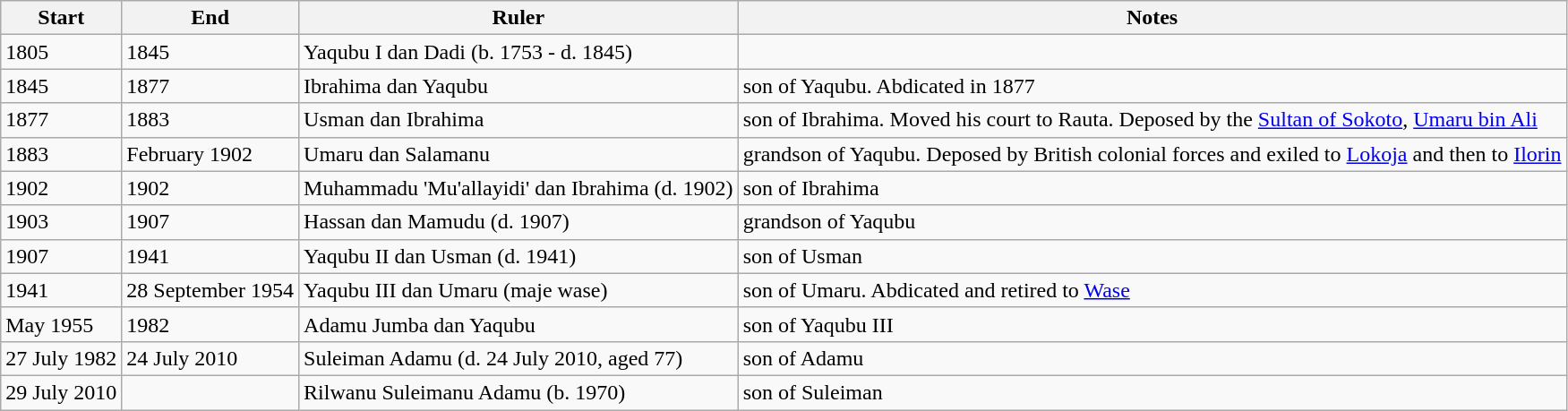<table class="wikitable">
<tr>
<th>Start</th>
<th>End</th>
<th>Ruler</th>
<th>Notes</th>
</tr>
<tr>
<td>1805</td>
<td>1845</td>
<td>Yaqubu I dan Dadi (b. 1753 - d. 1845)</td>
<td></td>
</tr>
<tr>
<td>1845</td>
<td>1877</td>
<td>Ibrahima dan Yaqubu</td>
<td>son of Yaqubu. Abdicated in 1877</td>
</tr>
<tr>
<td>1877</td>
<td>1883</td>
<td>Usman dan Ibrahima</td>
<td>son of Ibrahima. Moved his court to Rauta. Deposed by the <a href='#'>Sultan of Sokoto</a>, <a href='#'>Umaru bin Ali</a></td>
</tr>
<tr>
<td>1883</td>
<td>February 1902</td>
<td>Umaru dan Salamanu</td>
<td>grandson of Yaqubu. Deposed by British colonial forces and exiled to <a href='#'>Lokoja</a> and then to <a href='#'>Ilorin</a></td>
</tr>
<tr>
<td>1902</td>
<td>1902</td>
<td>Muhammadu 'Mu'allayidi' dan Ibrahima (d. 1902)</td>
<td>son of Ibrahima</td>
</tr>
<tr>
<td>1903</td>
<td>1907</td>
<td>Hassan dan Mamudu (d. 1907)</td>
<td>grandson of Yaqubu</td>
</tr>
<tr>
<td>1907</td>
<td>1941</td>
<td>Yaqubu II dan Usman (d. 1941)</td>
<td>son of Usman</td>
</tr>
<tr>
<td>1941</td>
<td>28 September 1954</td>
<td>Yaqubu III dan Umaru (maje wase)</td>
<td>son of Umaru. Abdicated and retired to <a href='#'>Wase</a></td>
</tr>
<tr>
<td>May 1955</td>
<td>1982</td>
<td>Adamu Jumba dan Yaqubu</td>
<td>son of Yaqubu III</td>
</tr>
<tr>
<td>27 July 1982</td>
<td>24 July 2010</td>
<td>Suleiman Adamu (d. 24 July 2010, aged 77)</td>
<td>son of Adamu</td>
</tr>
<tr>
<td>29 July 2010</td>
<td></td>
<td>Rilwanu Suleimanu Adamu (b. 1970)</td>
<td>son of Suleiman</td>
</tr>
</table>
